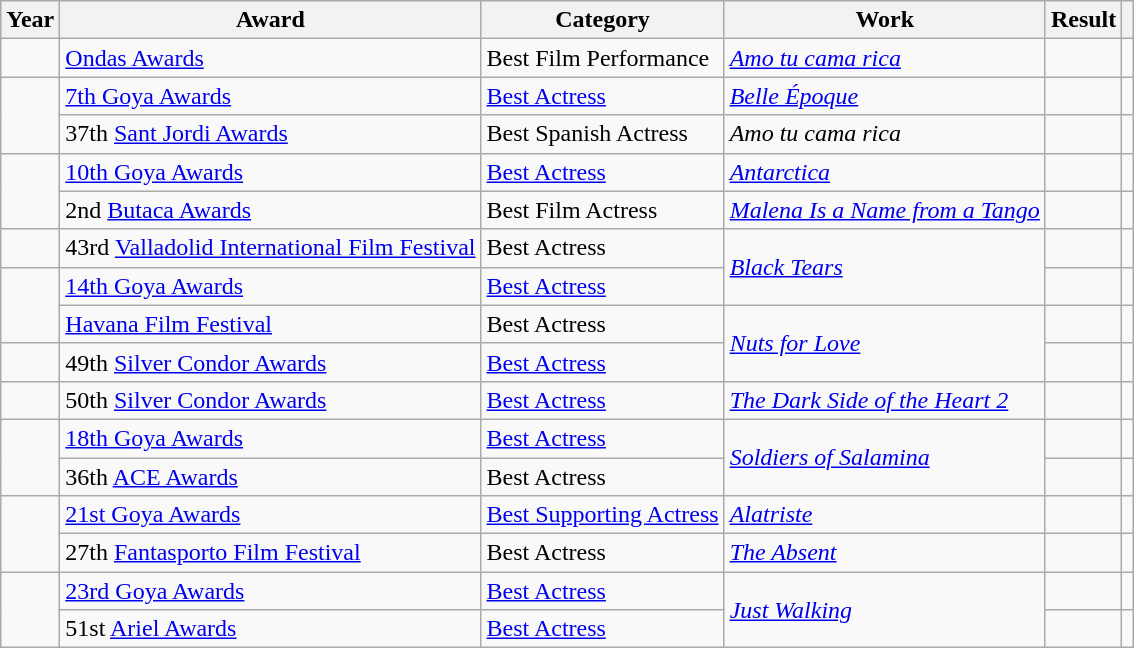<table class="wikitable sortable plainrowheaders">
<tr>
<th>Year</th>
<th>Award</th>
<th>Category</th>
<th>Work</th>
<th>Result</th>
<th scope="col" class="unsortable"></th>
</tr>
<tr>
<td></td>
<td><a href='#'>Ondas Awards</a></td>
<td>Best Film Performance</td>
<td><em><a href='#'>Amo tu cama rica</a></em></td>
<td></td>
<td></td>
</tr>
<tr>
<td rowspan = "2"></td>
<td><a href='#'>7th Goya Awards</a></td>
<td><a href='#'>Best Actress</a></td>
<td><em><a href='#'>Belle Époque</a></em></td>
<td></td>
<td></td>
</tr>
<tr>
<td>37th <a href='#'>Sant Jordi Awards</a></td>
<td>Best Spanish Actress</td>
<td><em>Amo tu cama rica</em></td>
<td></td>
<td></td>
</tr>
<tr>
<td rowspan = "2"></td>
<td><a href='#'>10th Goya Awards</a></td>
<td><a href='#'>Best Actress</a></td>
<td><em><a href='#'>Antarctica</a></em></td>
<td></td>
<td></td>
</tr>
<tr>
<td>2nd <a href='#'>Butaca Awards</a></td>
<td>Best Film Actress</td>
<td><em><a href='#'>Malena Is a Name from a Tango</a></em></td>
<td></td>
<td></td>
</tr>
<tr>
<td></td>
<td>43rd <a href='#'>Valladolid International Film Festival</a></td>
<td>Best Actress</td>
<td rowspan = "2"><em><a href='#'>Black Tears</a></em></td>
<td></td>
<td></td>
</tr>
<tr>
<td rowspan = "2"></td>
<td><a href='#'>14th Goya Awards</a></td>
<td><a href='#'>Best Actress</a></td>
<td></td>
<td></td>
</tr>
<tr>
<td><a href='#'>Havana Film Festival</a></td>
<td>Best Actress</td>
<td rowspan = "2"><em><a href='#'>Nuts for Love</a></em></td>
<td></td>
<td></td>
</tr>
<tr>
<td></td>
<td>49th <a href='#'>Silver Condor Awards</a></td>
<td><a href='#'>Best Actress</a></td>
<td></td>
<td></td>
</tr>
<tr>
<td></td>
<td>50th <a href='#'>Silver Condor Awards</a></td>
<td><a href='#'>Best Actress</a></td>
<td><em><a href='#'>The Dark Side of the Heart 2</a></em></td>
<td></td>
<td></td>
</tr>
<tr>
<td rowspan = "2"></td>
<td><a href='#'>18th Goya Awards</a></td>
<td><a href='#'>Best Actress</a></td>
<td rowspan = "2"><em><a href='#'>Soldiers of Salamina</a></em></td>
<td></td>
<td></td>
</tr>
<tr>
<td>36th <a href='#'>ACE Awards</a></td>
<td>Best Actress</td>
<td></td>
<td></td>
</tr>
<tr>
<td rowspan = "2"></td>
<td><a href='#'>21st Goya Awards</a></td>
<td><a href='#'>Best Supporting Actress</a></td>
<td><em><a href='#'>Alatriste</a></em></td>
<td></td>
<td></td>
</tr>
<tr>
<td>27th <a href='#'>Fantasporto Film Festival</a></td>
<td>Best Actress</td>
<td><em><a href='#'>The Absent</a></em></td>
<td></td>
<td></td>
</tr>
<tr>
<td rowspan = "2"></td>
<td><a href='#'>23rd Goya Awards</a></td>
<td><a href='#'>Best Actress</a></td>
<td rowspan = "2"><em><a href='#'>Just Walking</a></em></td>
<td></td>
<td></td>
</tr>
<tr>
<td>51st <a href='#'>Ariel Awards</a></td>
<td><a href='#'>Best Actress</a></td>
<td></td>
<td></td>
</tr>
</table>
